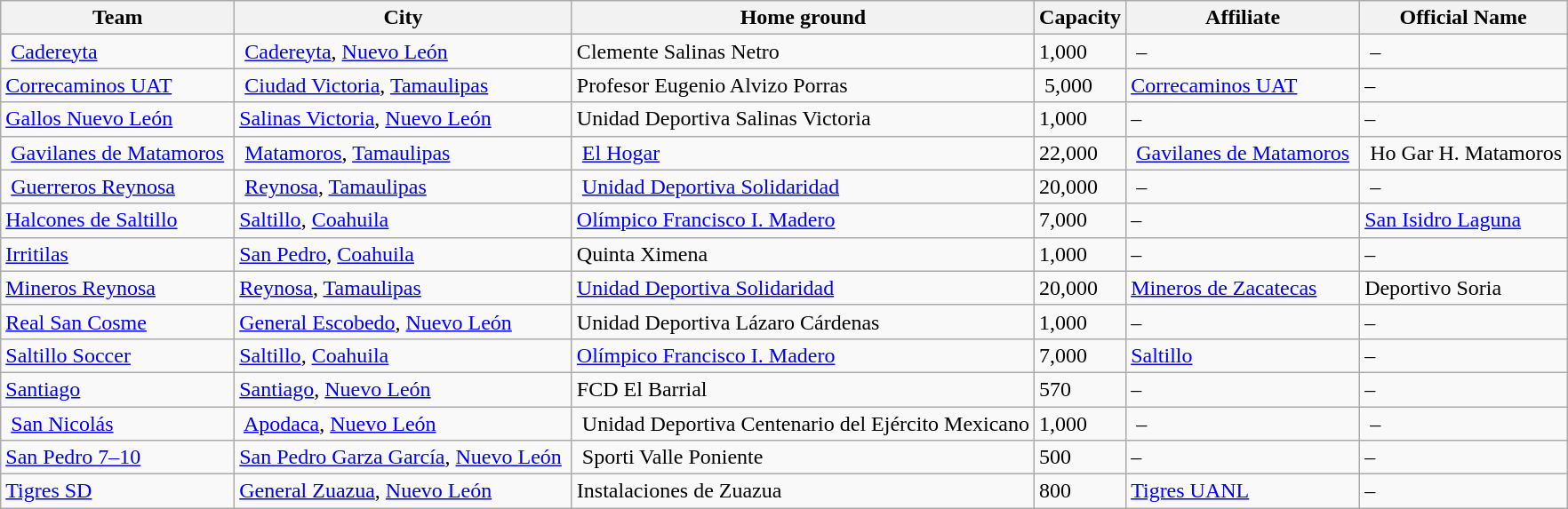<table class="wikitable sortable">
<tr>
<th>Team</th>
<th>City</th>
<th>Home ground</th>
<th>Capacity</th>
<th>Affiliate</th>
<th>Official Name</th>
</tr>
<tr>
<td> <a href='#'>Cadereyta</a> </td>
<td> <a href='#'>Cadereyta</a>, <a href='#'>Nuevo León</a> </td>
<td>Clemente Salinas Netro</td>
<td>1,000</td>
<td> – </td>
<td> –</td>
</tr>
<tr>
<td><a href='#'>Correcaminos UAT</a> </td>
<td> <a href='#'>Ciudad Victoria</a>, <a href='#'>Tamaulipas</a> </td>
<td>Profesor Eugenio Alvizo Porras</td>
<td> 5,000</td>
<td><a href='#'>Correcaminos UAT</a></td>
<td>–</td>
</tr>
<tr>
<td><a href='#'>Gallos Nuevo León</a></td>
<td><a href='#'>Salinas Victoria</a>, <a href='#'>Nuevo León</a></td>
<td>Unidad Deportiva Salinas Victoria</td>
<td>1,000</td>
<td>–</td>
<td>–</td>
</tr>
<tr>
<td> <a href='#'>Gavilanes de Matamoros</a> </td>
<td> <a href='#'>Matamoros</a>, <a href='#'>Tamaulipas</a> </td>
<td> <a href='#'>El Hogar</a> </td>
<td>22,000</td>
<td> <a href='#'>Gavilanes de Matamoros</a> </td>
<td> Ho Gar H. Matamoros</td>
</tr>
<tr>
<td> <a href='#'>Guerreros Reynosa</a> </td>
<td> <a href='#'>Reynosa</a>, <a href='#'>Tamaulipas</a> </td>
<td> <a href='#'>Unidad Deportiva Solidaridad</a></td>
<td>20,000</td>
<td> – </td>
<td> –</td>
</tr>
<tr>
<td><a href='#'>Halcones de Saltillo</a></td>
<td><a href='#'>Saltillo</a>, <a href='#'>Coahuila</a></td>
<td><a href='#'>Olímpico Francisco I. Madero</a></td>
<td>7,000</td>
<td>–</td>
<td><a href='#'>San Isidro Laguna</a></td>
</tr>
<tr>
<td><a href='#'>Irritilas</a></td>
<td><a href='#'>San Pedro</a>, <a href='#'>Coahuila</a></td>
<td>Quinta Ximena</td>
<td>1,000</td>
<td>–</td>
<td>–</td>
</tr>
<tr>
<td><a href='#'>Mineros Reynosa</a></td>
<td><a href='#'>Reynosa</a>, <a href='#'>Tamaulipas</a></td>
<td><a href='#'>Unidad Deportiva Solidaridad</a></td>
<td>20,000</td>
<td><a href='#'>Mineros de Zacatecas</a></td>
<td>Deportivo Soria</td>
</tr>
<tr>
<td><a href='#'>Real San Cosme</a></td>
<td><a href='#'>General Escobedo</a>, <a href='#'>Nuevo León</a></td>
<td>Unidad Deportiva Lázaro Cárdenas</td>
<td>1,000</td>
<td>–</td>
<td>–</td>
</tr>
<tr>
<td><a href='#'>Saltillo Soccer</a></td>
<td><a href='#'>Saltillo</a>, <a href='#'>Coahuila</a></td>
<td><a href='#'>Olímpico Francisco I. Madero</a></td>
<td>7,000</td>
<td><a href='#'>Saltillo</a></td>
<td>–</td>
</tr>
<tr>
<td><a href='#'>Santiago</a></td>
<td><a href='#'>Santiago</a>, <a href='#'>Nuevo León</a></td>
<td>FCD El Barrial</td>
<td>570</td>
<td>–</td>
<td>–</td>
</tr>
<tr>
<td> <a href='#'>San Nicolás</a> </td>
<td> <a href='#'>Apodaca</a>, <a href='#'>Nuevo León</a> </td>
<td> Unidad Deportiva Centenario del Ejército Mexicano</td>
<td>1,000</td>
<td> – </td>
<td> –</td>
</tr>
<tr>
<td><a href='#'>San Pedro 7–10</a></td>
<td><a href='#'>San Pedro Garza García</a>, <a href='#'>Nuevo León</a> </td>
<td> Sporti Valle Poniente</td>
<td>500</td>
<td>–</td>
<td>–</td>
</tr>
<tr>
<td><a href='#'>Tigres SD</a></td>
<td><a href='#'>General Zuazua</a>, <a href='#'>Nuevo León</a></td>
<td>Instalaciones de Zuazua</td>
<td>800</td>
<td><a href='#'>Tigres UANL</a></td>
<td>–</td>
</tr>
</table>
